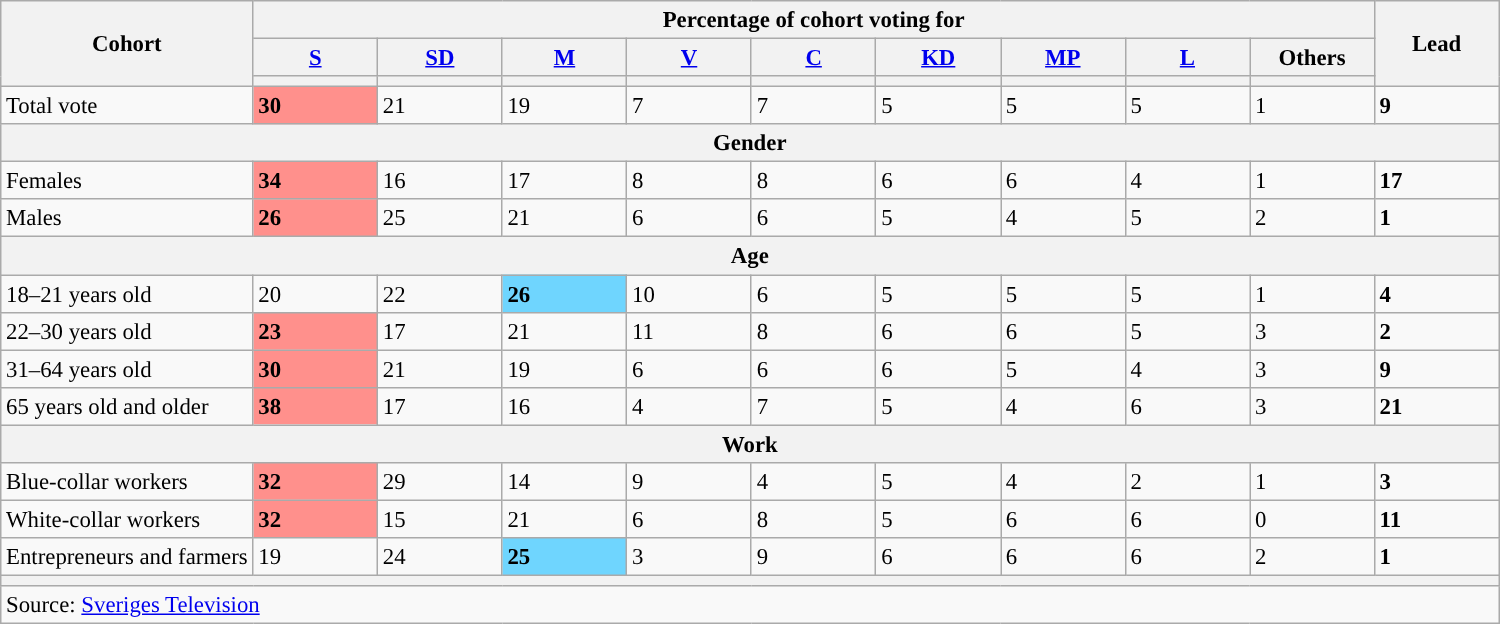<table class="wikitable" style="font-size:95%;">
<tr>
<th rowspan="3">Cohort</th>
<th colspan="9">Percentage of cohort voting for</th>
<th scope="col" style="width:5em;" rowspan="3">Lead</th>
</tr>
<tr>
<th scope="col" style="width:5em;"><a href='#'>S</a></th>
<th scope="col" style="width:5em;"><a href='#'>SD</a></th>
<th scope="col" style="width:5em;"><a href='#'>M</a></th>
<th scope="col" style="width:5em;"><a href='#'>V</a></th>
<th scope="col" style="width:5em;"><a href='#'>C</a></th>
<th scope="col" style="width:5em;"><a href='#'>KD</a></th>
<th scope="col" style="width:5em;"><a href='#'>MP</a></th>
<th scope="col" style="width:5em;"><a href='#'>L</a></th>
<th scope="col" style="width:5em;">Others</th>
</tr>
<tr>
<th style="background:"></th>
<th style="background:"></th>
<th style="background:"></th>
<th style="background:"></th>
<th style="background:"></th>
<th style="background:"></th>
<th style="background:"></th>
<th style="background:"></th>
<th style="background:"></th>
</tr>
<tr>
<td>Total vote</td>
<td style="background:#ff908c;"><strong>30</strong></td>
<td>21</td>
<td>19</td>
<td>7</td>
<td>7</td>
<td>5</td>
<td>5</td>
<td>5</td>
<td>1</td>
<td style="background:"><strong>9</strong></td>
</tr>
<tr>
<th colspan="11">Gender</th>
</tr>
<tr>
<td>Females</td>
<td style="background:#ff908c;"><strong>34</strong></td>
<td>16</td>
<td>17</td>
<td>8</td>
<td>8</td>
<td>6</td>
<td>6</td>
<td>4</td>
<td>1</td>
<td style="background:"><strong>17</strong></td>
</tr>
<tr>
<td>Males</td>
<td style="background:#ff908c;"><strong>26</strong></td>
<td>25</td>
<td>21</td>
<td>6</td>
<td>6</td>
<td>5</td>
<td>4</td>
<td>5</td>
<td>2</td>
<td style="background:"><strong>1</strong></td>
</tr>
<tr>
<th colspan="11">Age</th>
</tr>
<tr>
<td>18–21 years old</td>
<td>20</td>
<td>22</td>
<td style="background:#6fd5fe;"><strong>26</strong></td>
<td>10</td>
<td>6</td>
<td>5</td>
<td>5</td>
<td>5</td>
<td>1</td>
<td style="background:"><strong>4</strong></td>
</tr>
<tr>
<td>22–30 years old</td>
<td style="background:#ff908c;"><strong>23</strong></td>
<td>17</td>
<td>21</td>
<td>11</td>
<td>8</td>
<td>6</td>
<td>6</td>
<td>5</td>
<td>3</td>
<td style="background:"><strong>2</strong></td>
</tr>
<tr>
<td>31–64 years old</td>
<td style="background:#ff908c;"><strong>30</strong></td>
<td>21</td>
<td>19</td>
<td>6</td>
<td>6</td>
<td>6</td>
<td>5</td>
<td>4</td>
<td>3</td>
<td style="background:"><strong>9</strong></td>
</tr>
<tr>
<td>65 years old and older</td>
<td style="background:#ff908c;"><strong>38</strong></td>
<td>17</td>
<td>16</td>
<td>4</td>
<td>7</td>
<td>5</td>
<td>4</td>
<td>6</td>
<td>3</td>
<td style="background:"><strong>21</strong></td>
</tr>
<tr>
<th colspan="11">Work</th>
</tr>
<tr>
<td>Blue-collar workers</td>
<td style="background:#ff908c;"><strong>32</strong></td>
<td>29</td>
<td>14</td>
<td>9</td>
<td>4</td>
<td>5</td>
<td>4</td>
<td>2</td>
<td>1</td>
<td style="background:"><strong>3</strong></td>
</tr>
<tr>
<td>White-collar workers</td>
<td style="background:#ff908c;"><strong>32</strong></td>
<td>15</td>
<td>21</td>
<td>6</td>
<td>8</td>
<td>5</td>
<td>6</td>
<td>6</td>
<td>0</td>
<td style="background:"><strong>11</strong></td>
</tr>
<tr>
<td>Entrepreneurs and farmers</td>
<td>19</td>
<td>24</td>
<td style="background:#6fd5fe;"><strong>25</strong></td>
<td>3</td>
<td>9</td>
<td>6</td>
<td>6</td>
<td>6</td>
<td>2</td>
<td style="background:"><strong>1</strong></td>
</tr>
<tr>
<th colspan="11!"></th>
</tr>
<tr>
<td colspan="11">Source: <a href='#'>Sveriges Television</a></td>
</tr>
</table>
